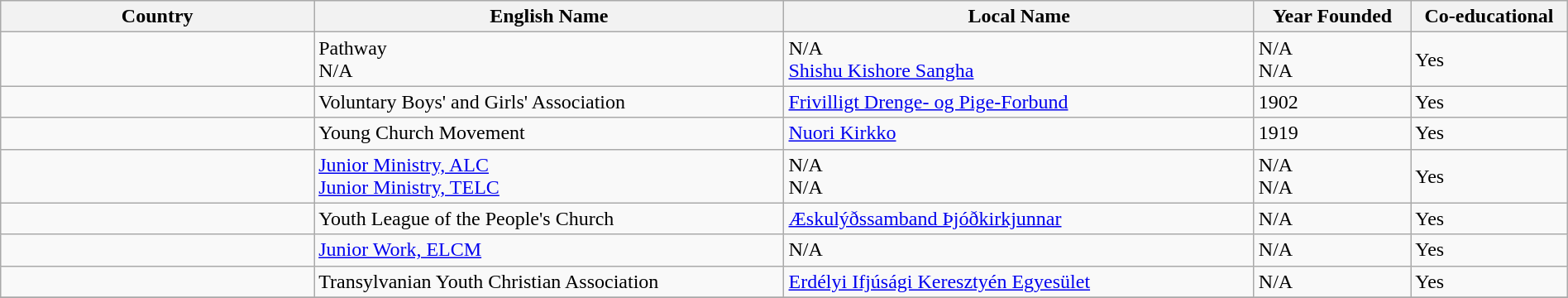<table class="wikitable sortable collapsible" width="100%">
<tr>
<th scope="col" class="unsortable" width="20%">Country</th>
<th scope="col" width="30%" class="unsortable">English Name</th>
<th scope="col" width="30%" class="unsortable">Local Name</th>
<th scope="col" width="10%">Year Founded</th>
<th scope="col" width="10%" class="unsortable">Co-educational</th>
</tr>
<tr>
<td></td>
<td>Pathway<br>N/A</td>
<td>N/A<br><a href='#'>Shishu Kishore Sangha</a></td>
<td>N/A<br>N/A</td>
<td>Yes</td>
</tr>
<tr>
<td></td>
<td>Voluntary Boys' and Girls' Association</td>
<td><a href='#'>Frivilligt Drenge- og Pige-Forbund</a></td>
<td>1902</td>
<td>Yes</td>
</tr>
<tr>
<td></td>
<td>Young Church Movement</td>
<td><a href='#'>Nuori Kirkko</a></td>
<td>1919</td>
<td>Yes</td>
</tr>
<tr>
<td></td>
<td><a href='#'>Junior Ministry, ALC</a><br><a href='#'>Junior Ministry, TELC</a></td>
<td>N/A<br>N/A</td>
<td>N/A<br>N/A</td>
<td>Yes</td>
</tr>
<tr>
<td></td>
<td>Youth League of the People's Church</td>
<td><a href='#'>Æskulýðssamband Þjóðkirkjunnar</a></td>
<td>N/A</td>
<td>Yes</td>
</tr>
<tr>
<td></td>
<td><a href='#'>Junior Work, ELCM</a></td>
<td>N/A</td>
<td>N/A</td>
<td>Yes</td>
</tr>
<tr>
<td></td>
<td>Transylvanian Youth Christian Association</td>
<td><a href='#'>Erdélyi Ifjúsági Keresztyén Egyesület</a></td>
<td>N/A</td>
<td>Yes</td>
</tr>
<tr>
</tr>
</table>
